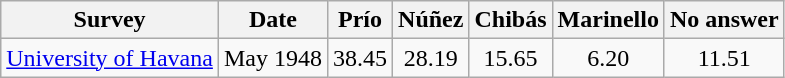<table class=wikitable style=text-align:center>
<tr>
<th>Survey</th>
<th>Date</th>
<th>Prío</th>
<th>Núñez</th>
<th>Chibás</th>
<th>Marinello</th>
<th>No answer</th>
</tr>
<tr>
<td><a href='#'>University of Havana</a></td>
<td>May 1948</td>
<td>38.45</td>
<td>28.19</td>
<td>15.65</td>
<td>6.20</td>
<td>11.51</td>
</tr>
</table>
